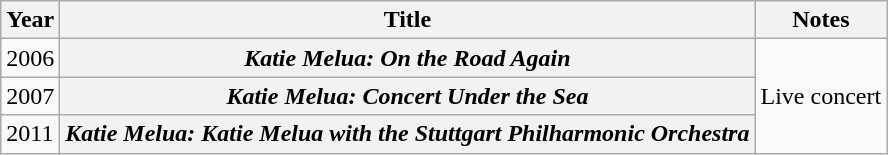<table class="wikitable plainrowheaders">
<tr>
<th>Year</th>
<th>Title</th>
<th>Notes</th>
</tr>
<tr>
<td>2006</td>
<th scope="row"><em>Katie Melua: On the Road Again</em></th>
<td rowspan="3">Live concert</td>
</tr>
<tr>
<td>2007</td>
<th scope="row"><em>Katie Melua: Concert Under the Sea</em></th>
</tr>
<tr>
<td>2011</td>
<th scope="row"><em>Katie Melua: Katie Melua with the Stuttgart Philharmonic Orchestra</em></th>
</tr>
</table>
